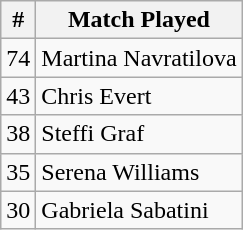<table class=wikitable>
<tr>
<th>#</th>
<th>Match Played</th>
</tr>
<tr>
<td>74</td>
<td> Martina Navratilova</td>
</tr>
<tr>
<td>43</td>
<td> Chris Evert</td>
</tr>
<tr>
<td>38</td>
<td> Steffi Graf</td>
</tr>
<tr>
<td>35</td>
<td> Serena Williams</td>
</tr>
<tr>
<td>30</td>
<td> Gabriela Sabatini</td>
</tr>
</table>
